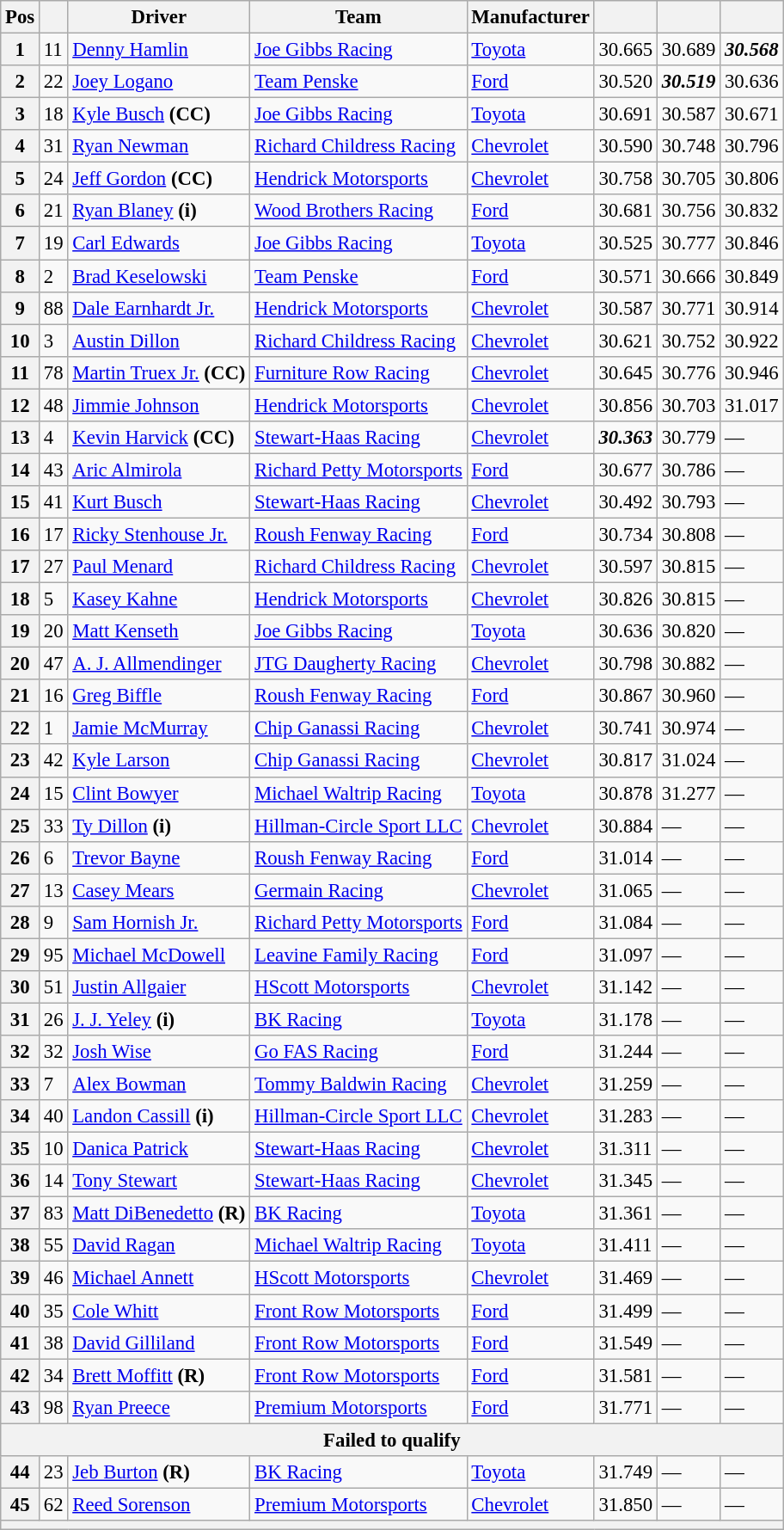<table class="wikitable" style="font-size:95%">
<tr>
<th>Pos</th>
<th></th>
<th>Driver</th>
<th>Team</th>
<th>Manufacturer</th>
<th></th>
<th></th>
<th></th>
</tr>
<tr>
<th>1</th>
<td>11</td>
<td><a href='#'>Denny Hamlin</a></td>
<td><a href='#'>Joe Gibbs Racing</a></td>
<td><a href='#'>Toyota</a></td>
<td>30.665</td>
<td>30.689</td>
<td><strong><em>30.568</em></strong></td>
</tr>
<tr>
<th>2</th>
<td>22</td>
<td><a href='#'>Joey Logano</a></td>
<td><a href='#'>Team Penske</a></td>
<td><a href='#'>Ford</a></td>
<td>30.520</td>
<td><strong><em>30.519</em></strong></td>
<td>30.636</td>
</tr>
<tr>
<th>3</th>
<td>18</td>
<td><a href='#'>Kyle Busch</a> <strong>(CC)</strong></td>
<td><a href='#'>Joe Gibbs Racing</a></td>
<td><a href='#'>Toyota</a></td>
<td>30.691</td>
<td>30.587</td>
<td>30.671</td>
</tr>
<tr>
<th>4</th>
<td>31</td>
<td><a href='#'>Ryan Newman</a></td>
<td><a href='#'>Richard Childress Racing</a></td>
<td><a href='#'>Chevrolet</a></td>
<td>30.590</td>
<td>30.748</td>
<td>30.796</td>
</tr>
<tr>
<th>5</th>
<td>24</td>
<td><a href='#'>Jeff Gordon</a> <strong>(CC)</strong></td>
<td><a href='#'>Hendrick Motorsports</a></td>
<td><a href='#'>Chevrolet</a></td>
<td>30.758</td>
<td>30.705</td>
<td>30.806</td>
</tr>
<tr>
<th>6</th>
<td>21</td>
<td><a href='#'>Ryan Blaney</a> <strong>(i)</strong></td>
<td><a href='#'>Wood Brothers Racing</a></td>
<td><a href='#'>Ford</a></td>
<td>30.681</td>
<td>30.756</td>
<td>30.832</td>
</tr>
<tr>
<th>7</th>
<td>19</td>
<td><a href='#'>Carl Edwards</a></td>
<td><a href='#'>Joe Gibbs Racing</a></td>
<td><a href='#'>Toyota</a></td>
<td>30.525</td>
<td>30.777</td>
<td>30.846</td>
</tr>
<tr>
<th>8</th>
<td>2</td>
<td><a href='#'>Brad Keselowski</a></td>
<td><a href='#'>Team Penske</a></td>
<td><a href='#'>Ford</a></td>
<td>30.571</td>
<td>30.666</td>
<td>30.849</td>
</tr>
<tr>
<th>9</th>
<td>88</td>
<td><a href='#'>Dale Earnhardt Jr.</a></td>
<td><a href='#'>Hendrick Motorsports</a></td>
<td><a href='#'>Chevrolet</a></td>
<td>30.587</td>
<td>30.771</td>
<td>30.914</td>
</tr>
<tr>
<th>10</th>
<td>3</td>
<td><a href='#'>Austin Dillon</a></td>
<td><a href='#'>Richard Childress Racing</a></td>
<td><a href='#'>Chevrolet</a></td>
<td>30.621</td>
<td>30.752</td>
<td>30.922</td>
</tr>
<tr>
<th>11</th>
<td>78</td>
<td><a href='#'>Martin Truex Jr.</a> <strong>(CC)</strong></td>
<td><a href='#'>Furniture Row Racing</a></td>
<td><a href='#'>Chevrolet</a></td>
<td>30.645</td>
<td>30.776</td>
<td>30.946</td>
</tr>
<tr>
<th>12</th>
<td>48</td>
<td><a href='#'>Jimmie Johnson</a></td>
<td><a href='#'>Hendrick Motorsports</a></td>
<td><a href='#'>Chevrolet</a></td>
<td>30.856</td>
<td>30.703</td>
<td>31.017</td>
</tr>
<tr>
<th>13</th>
<td>4</td>
<td><a href='#'>Kevin Harvick</a> <strong>(CC)</strong></td>
<td><a href='#'>Stewart-Haas Racing</a></td>
<td><a href='#'>Chevrolet</a></td>
<td><strong><em>30.363</em></strong></td>
<td>30.779</td>
<td>—</td>
</tr>
<tr>
<th>14</th>
<td>43</td>
<td><a href='#'>Aric Almirola</a></td>
<td><a href='#'>Richard Petty Motorsports</a></td>
<td><a href='#'>Ford</a></td>
<td>30.677</td>
<td>30.786</td>
<td>—</td>
</tr>
<tr>
<th>15</th>
<td>41</td>
<td><a href='#'>Kurt Busch</a></td>
<td><a href='#'>Stewart-Haas Racing</a></td>
<td><a href='#'>Chevrolet</a></td>
<td>30.492</td>
<td>30.793</td>
<td>—</td>
</tr>
<tr>
<th>16</th>
<td>17</td>
<td><a href='#'>Ricky Stenhouse Jr.</a></td>
<td><a href='#'>Roush Fenway Racing</a></td>
<td><a href='#'>Ford</a></td>
<td>30.734</td>
<td>30.808</td>
<td>—</td>
</tr>
<tr>
<th>17</th>
<td>27</td>
<td><a href='#'>Paul Menard</a></td>
<td><a href='#'>Richard Childress Racing</a></td>
<td><a href='#'>Chevrolet</a></td>
<td>30.597</td>
<td>30.815</td>
<td>—</td>
</tr>
<tr>
<th>18</th>
<td>5</td>
<td><a href='#'>Kasey Kahne</a></td>
<td><a href='#'>Hendrick Motorsports</a></td>
<td><a href='#'>Chevrolet</a></td>
<td>30.826</td>
<td>30.815</td>
<td>—</td>
</tr>
<tr>
<th>19</th>
<td>20</td>
<td><a href='#'>Matt Kenseth</a></td>
<td><a href='#'>Joe Gibbs Racing</a></td>
<td><a href='#'>Toyota</a></td>
<td>30.636</td>
<td>30.820</td>
<td>—</td>
</tr>
<tr>
<th>20</th>
<td>47</td>
<td><a href='#'>A. J. Allmendinger</a></td>
<td><a href='#'>JTG Daugherty Racing</a></td>
<td><a href='#'>Chevrolet</a></td>
<td>30.798</td>
<td>30.882</td>
<td>—</td>
</tr>
<tr>
<th>21</th>
<td>16</td>
<td><a href='#'>Greg Biffle</a></td>
<td><a href='#'>Roush Fenway Racing</a></td>
<td><a href='#'>Ford</a></td>
<td>30.867</td>
<td>30.960</td>
<td>—</td>
</tr>
<tr>
<th>22</th>
<td>1</td>
<td><a href='#'>Jamie McMurray</a></td>
<td><a href='#'>Chip Ganassi Racing</a></td>
<td><a href='#'>Chevrolet</a></td>
<td>30.741</td>
<td>30.974</td>
<td>—</td>
</tr>
<tr>
<th>23</th>
<td>42</td>
<td><a href='#'>Kyle Larson</a></td>
<td><a href='#'>Chip Ganassi Racing</a></td>
<td><a href='#'>Chevrolet</a></td>
<td>30.817</td>
<td>31.024</td>
<td>—</td>
</tr>
<tr>
<th>24</th>
<td>15</td>
<td><a href='#'>Clint Bowyer</a></td>
<td><a href='#'>Michael Waltrip Racing</a></td>
<td><a href='#'>Toyota</a></td>
<td>30.878</td>
<td>31.277</td>
<td>—</td>
</tr>
<tr>
<th>25</th>
<td>33</td>
<td><a href='#'>Ty Dillon</a> <strong>(i)</strong></td>
<td><a href='#'>Hillman-Circle Sport LLC</a></td>
<td><a href='#'>Chevrolet</a></td>
<td>30.884</td>
<td>—</td>
<td>—</td>
</tr>
<tr>
<th>26</th>
<td>6</td>
<td><a href='#'>Trevor Bayne</a></td>
<td><a href='#'>Roush Fenway Racing</a></td>
<td><a href='#'>Ford</a></td>
<td>31.014</td>
<td>—</td>
<td>—</td>
</tr>
<tr>
<th>27</th>
<td>13</td>
<td><a href='#'>Casey Mears</a></td>
<td><a href='#'>Germain Racing</a></td>
<td><a href='#'>Chevrolet</a></td>
<td>31.065</td>
<td>—</td>
<td>—</td>
</tr>
<tr>
<th>28</th>
<td>9</td>
<td><a href='#'>Sam Hornish Jr.</a></td>
<td><a href='#'>Richard Petty Motorsports</a></td>
<td><a href='#'>Ford</a></td>
<td>31.084</td>
<td>—</td>
<td>—</td>
</tr>
<tr>
<th>29</th>
<td>95</td>
<td><a href='#'>Michael McDowell</a></td>
<td><a href='#'>Leavine Family Racing</a></td>
<td><a href='#'>Ford</a></td>
<td>31.097</td>
<td>—</td>
<td>—</td>
</tr>
<tr>
<th>30</th>
<td>51</td>
<td><a href='#'>Justin Allgaier</a></td>
<td><a href='#'>HScott Motorsports</a></td>
<td><a href='#'>Chevrolet</a></td>
<td>31.142</td>
<td>—</td>
<td>—</td>
</tr>
<tr>
<th>31</th>
<td>26</td>
<td><a href='#'>J. J. Yeley</a> <strong>(i)</strong></td>
<td><a href='#'>BK Racing</a></td>
<td><a href='#'>Toyota</a></td>
<td>31.178</td>
<td>—</td>
<td>—</td>
</tr>
<tr>
<th>32</th>
<td>32</td>
<td><a href='#'>Josh Wise</a></td>
<td><a href='#'>Go FAS Racing</a></td>
<td><a href='#'>Ford</a></td>
<td>31.244</td>
<td>—</td>
<td>—</td>
</tr>
<tr>
<th>33</th>
<td>7</td>
<td><a href='#'>Alex Bowman</a></td>
<td><a href='#'>Tommy Baldwin Racing</a></td>
<td><a href='#'>Chevrolet</a></td>
<td>31.259</td>
<td>—</td>
<td>—</td>
</tr>
<tr>
<th>34</th>
<td>40</td>
<td><a href='#'>Landon Cassill</a> <strong>(i)</strong></td>
<td><a href='#'>Hillman-Circle Sport LLC</a></td>
<td><a href='#'>Chevrolet</a></td>
<td>31.283</td>
<td>—</td>
<td>—</td>
</tr>
<tr>
<th>35</th>
<td>10</td>
<td><a href='#'>Danica Patrick</a></td>
<td><a href='#'>Stewart-Haas Racing</a></td>
<td><a href='#'>Chevrolet</a></td>
<td>31.311</td>
<td>—</td>
<td>—</td>
</tr>
<tr>
<th>36</th>
<td>14</td>
<td><a href='#'>Tony Stewart</a></td>
<td><a href='#'>Stewart-Haas Racing</a></td>
<td><a href='#'>Chevrolet</a></td>
<td>31.345</td>
<td>—</td>
<td>—</td>
</tr>
<tr>
<th>37</th>
<td>83</td>
<td><a href='#'>Matt DiBenedetto</a> <strong>(R)</strong></td>
<td><a href='#'>BK Racing</a></td>
<td><a href='#'>Toyota</a></td>
<td>31.361</td>
<td>—</td>
<td>—</td>
</tr>
<tr>
<th>38</th>
<td>55</td>
<td><a href='#'>David Ragan</a></td>
<td><a href='#'>Michael Waltrip Racing</a></td>
<td><a href='#'>Toyota</a></td>
<td>31.411</td>
<td>—</td>
<td>—</td>
</tr>
<tr>
<th>39</th>
<td>46</td>
<td><a href='#'>Michael Annett</a></td>
<td><a href='#'>HScott Motorsports</a></td>
<td><a href='#'>Chevrolet</a></td>
<td>31.469</td>
<td>—</td>
<td>—</td>
</tr>
<tr>
<th>40</th>
<td>35</td>
<td><a href='#'>Cole Whitt</a></td>
<td><a href='#'>Front Row Motorsports</a></td>
<td><a href='#'>Ford</a></td>
<td>31.499</td>
<td>—</td>
<td>—</td>
</tr>
<tr>
<th>41</th>
<td>38</td>
<td><a href='#'>David Gilliland</a></td>
<td><a href='#'>Front Row Motorsports</a></td>
<td><a href='#'>Ford</a></td>
<td>31.549</td>
<td>—</td>
<td>—</td>
</tr>
<tr>
<th>42</th>
<td>34</td>
<td><a href='#'>Brett Moffitt</a> <strong>(R)</strong></td>
<td><a href='#'>Front Row Motorsports</a></td>
<td><a href='#'>Ford</a></td>
<td>31.581</td>
<td>—</td>
<td>—</td>
</tr>
<tr>
<th>43</th>
<td>98</td>
<td><a href='#'>Ryan Preece</a></td>
<td><a href='#'>Premium Motorsports</a></td>
<td><a href='#'>Ford</a></td>
<td>31.771</td>
<td>—</td>
<td>—</td>
</tr>
<tr>
<th colspan="8">Failed to qualify</th>
</tr>
<tr>
<th>44</th>
<td>23</td>
<td><a href='#'>Jeb Burton</a> <strong>(R)</strong></td>
<td><a href='#'>BK Racing</a></td>
<td><a href='#'>Toyota</a></td>
<td>31.749</td>
<td>—</td>
<td>—</td>
</tr>
<tr>
<th>45</th>
<td>62</td>
<td><a href='#'>Reed Sorenson</a></td>
<td><a href='#'>Premium Motorsports</a></td>
<td><a href='#'>Chevrolet</a></td>
<td>31.850</td>
<td>—</td>
<td>—</td>
</tr>
<tr>
<th colspan="8"></th>
</tr>
</table>
